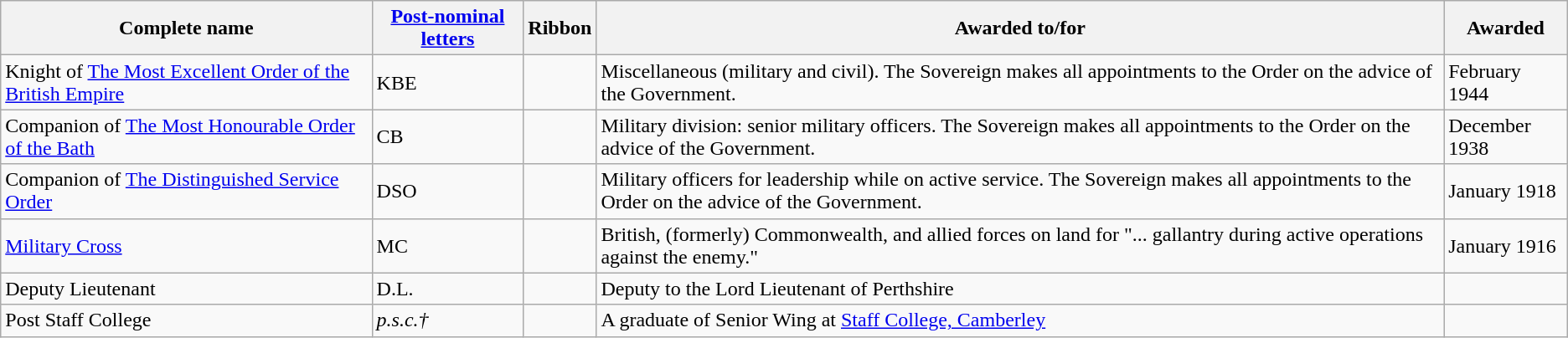<table class="wikitable">
<tr>
<th>Complete name</th>
<th><a href='#'>Post-nominal letters</a></th>
<th>Ribbon</th>
<th>Awarded to/for</th>
<th>Awarded</th>
</tr>
<tr>
<td>Knight of <a href='#'>The Most Excellent Order of the British Empire</a></td>
<td>KBE</td>
<td></td>
<td>Miscellaneous (military and civil). The Sovereign makes all appointments to the Order on the advice of the Government.</td>
<td>February 1944</td>
</tr>
<tr>
<td>Companion of <a href='#'>The Most Honourable Order of the Bath</a></td>
<td>CB</td>
<td></td>
<td>Military division: senior military officers. The Sovereign makes all appointments to the Order on the advice of the Government.</td>
<td>December 1938</td>
</tr>
<tr>
<td>Companion of <a href='#'>The Distinguished Service Order</a></td>
<td>DSO</td>
<td></td>
<td>Military officers for leadership while on active service. The Sovereign makes all appointments to the Order on the advice of the Government.</td>
<td>January 1918</td>
</tr>
<tr>
<td><a href='#'>Military Cross</a></td>
<td>MC</td>
<td></td>
<td>British, (formerly) Commonwealth, and allied forces on land for "... gallantry during active operations against the enemy."</td>
<td>January 1916</td>
</tr>
<tr>
<td>Deputy Lieutenant</td>
<td>D.L.</td>
<td></td>
<td>Deputy to the Lord Lieutenant of Perthshire</td>
<td></td>
</tr>
<tr>
<td>Post Staff College</td>
<td><em>p.s.c.†</em></td>
<td></td>
<td>A graduate of Senior Wing at <a href='#'>Staff College, Camberley</a></td>
<td></td>
</tr>
</table>
